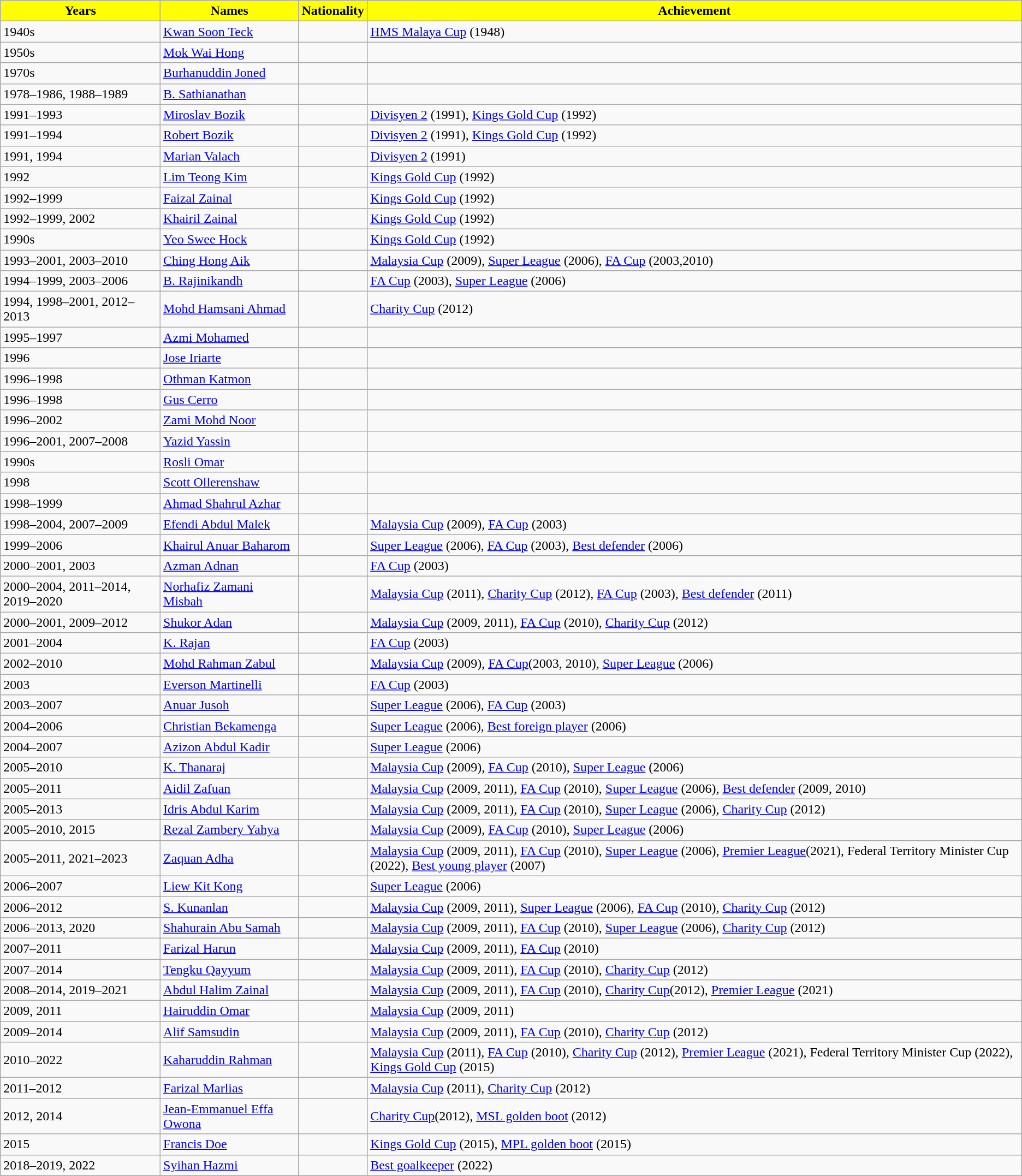<table class="wikitable sortable">
<tr>
<th style="background:Yellow; color:Black;">Years</th>
<th style="background:Yellow; color:Black;">Names</th>
<th style="background:Yellow; color:Black;">Nationality</th>
<th style="background:Yellow; color:Black;">Achievement</th>
</tr>
<tr>
<td>1940s</td>
<td><a href='#'>Kwan Soon Teck</a></td>
<td></td>
<td><a href='#'>HMS Malaya Cup</a> (1948)</td>
</tr>
<tr>
<td>1950s</td>
<td><a href='#'>Mok Wai Hong</a></td>
<td></td>
<td></td>
</tr>
<tr>
<td>1970s</td>
<td><a href='#'>Burhanuddin Joned</a></td>
<td></td>
<td></td>
</tr>
<tr>
<td>1978–1986, 1988–1989</td>
<td><a href='#'>B. Sathianathan</a></td>
<td></td>
<td></td>
</tr>
<tr>
<td>1991–1993</td>
<td><a href='#'>Miroslav Bozik</a></td>
<td></td>
<td><a href='#'>Divisyen 2</a> (1991), <a href='#'>Kings Gold Cup</a> (1992)</td>
</tr>
<tr>
<td>1991–1994</td>
<td><a href='#'>Robert Bozik</a></td>
<td></td>
<td><a href='#'>Divisyen 2</a> (1991), <a href='#'>Kings Gold Cup</a> (1992)</td>
</tr>
<tr>
<td>1991, 1994</td>
<td><a href='#'>Marian Valach</a></td>
<td></td>
<td><a href='#'>Divisyen 2</a> (1991)</td>
</tr>
<tr>
<td>1992</td>
<td><a href='#'>Lim Teong Kim</a></td>
<td></td>
<td><a href='#'>Kings Gold Cup</a> (1992)</td>
</tr>
<tr>
<td>1992–1999</td>
<td><a href='#'>Faizal Zainal</a></td>
<td></td>
<td><a href='#'>Kings Gold Cup</a> (1992)</td>
</tr>
<tr>
<td>1992–1999, 2002</td>
<td><a href='#'>Khairil Zainal</a></td>
<td></td>
<td><a href='#'>Kings Gold Cup</a> (1992)</td>
</tr>
<tr>
<td>1990s</td>
<td><a href='#'>Yeo Swee Hock</a></td>
<td></td>
<td><a href='#'>Kings Gold Cup</a> (1992)</td>
</tr>
<tr>
<td>1993–2001, 2003–2010</td>
<td><a href='#'>Ching Hong Aik</a></td>
<td></td>
<td><a href='#'>Malaysia Cup</a> (2009), <a href='#'>Super League</a> (2006), <a href='#'>FA Cup</a> (2003,2010)</td>
</tr>
<tr>
<td>1994–1999, 2003–2006</td>
<td><a href='#'>B. Rajinikandh</a></td>
<td></td>
<td><a href='#'>FA Cup</a> (2003), <a href='#'>Super League</a> (2006)</td>
</tr>
<tr>
<td>1994, 1998–2001, 2012–2013</td>
<td><a href='#'>Mohd Hamsani Ahmad</a></td>
<td></td>
<td><a href='#'>Charity Cup</a>  (2012)</td>
</tr>
<tr>
<td>1995–1997</td>
<td><a href='#'>Azmi Mohamed</a></td>
<td></td>
<td></td>
</tr>
<tr>
<td>1996</td>
<td><a href='#'>Jose Iriarte</a></td>
<td></td>
<td></td>
</tr>
<tr>
<td>1996–1998</td>
<td><a href='#'>Othman Katmon</a></td>
<td></td>
<td></td>
</tr>
<tr>
<td>1996–1998</td>
<td><a href='#'>Gus Cerro</a></td>
<td></td>
<td></td>
</tr>
<tr>
<td>1996–2002</td>
<td><a href='#'>Zami Mohd Noor</a></td>
<td></td>
<td></td>
</tr>
<tr>
<td>1996–2001, 2007–2008</td>
<td><a href='#'>Yazid Yassin</a></td>
<td></td>
<td></td>
</tr>
<tr>
<td>1990s</td>
<td><a href='#'>Rosli Omar</a></td>
<td></td>
<td></td>
</tr>
<tr>
<td>1998</td>
<td><a href='#'>Scott Ollerenshaw</a></td>
<td></td>
<td></td>
</tr>
<tr>
<td>1998–1999</td>
<td><a href='#'>Ahmad Shahrul Azhar</a></td>
<td></td>
<td></td>
</tr>
<tr>
<td>1998–2004, 2007–2009</td>
<td><a href='#'>Efendi Abdul Malek</a></td>
<td></td>
<td><a href='#'>Malaysia Cup</a> (2009), <a href='#'>FA Cup</a> (2003)</td>
</tr>
<tr>
<td>1999–2006</td>
<td><a href='#'>Khairul Anuar Baharom</a></td>
<td></td>
<td><a href='#'>Super League</a> (2006), <a href='#'>FA Cup</a> (2003), <a href='#'>Best defender</a> (2006)</td>
</tr>
<tr>
<td>2000–2001, 2003</td>
<td><a href='#'>Azman Adnan</a></td>
<td></td>
<td><a href='#'>FA Cup</a> (2003)</td>
</tr>
<tr>
<td>2000–2004, 2011–2014, 2019–2020</td>
<td><a href='#'>Norhafiz Zamani Misbah</a></td>
<td></td>
<td><a href='#'>Malaysia Cup</a> (2011), <a href='#'>Charity Cup</a> (2012), <a href='#'>FA Cup</a> (2003), <a href='#'>Best defender</a> (2011)</td>
</tr>
<tr>
<td>2000–2001, 2009–2012</td>
<td><a href='#'>Shukor Adan</a></td>
<td></td>
<td><a href='#'>Malaysia Cup</a> (2009, 2011), <a href='#'>FA Cup</a> (2010), <a href='#'>Charity Cup</a> (2012)</td>
</tr>
<tr>
<td>2001–2004</td>
<td><a href='#'>K. Rajan</a></td>
<td></td>
<td><a href='#'>FA Cup</a> (2003)</td>
</tr>
<tr>
<td>2002–2010</td>
<td><a href='#'>Mohd Rahman Zabul</a></td>
<td></td>
<td><a href='#'>Malaysia Cup</a> (2009), <a href='#'>FA Cup</a>(2003, 2010), <a href='#'>Super League</a> (2006)</td>
</tr>
<tr>
<td>2003</td>
<td><a href='#'>Everson Martinelli</a></td>
<td></td>
<td><a href='#'>FA Cup</a> (2003)</td>
</tr>
<tr>
<td>2003–2007</td>
<td><a href='#'>Anuar Jusoh</a></td>
<td></td>
<td><a href='#'>Super League</a> (2006), <a href='#'>FA Cup</a> (2003)</td>
</tr>
<tr>
<td>2004–2006</td>
<td><a href='#'>Christian Bekamenga</a></td>
<td></td>
<td><a href='#'>Super League</a> (2006), <a href='#'>Best foreign player</a> (2006)</td>
</tr>
<tr>
<td>2004–2007</td>
<td><a href='#'>Azizon Abdul Kadir</a></td>
<td></td>
<td><a href='#'>Super League</a> (2006)</td>
</tr>
<tr>
<td>2005–2010</td>
<td><a href='#'>K. Thanaraj</a></td>
<td></td>
<td><a href='#'>Malaysia Cup</a> (2009), <a href='#'>FA Cup</a> (2010), <a href='#'>Super League</a> (2006)</td>
</tr>
<tr>
<td>2005–2011</td>
<td><a href='#'>Aidil Zafuan</a></td>
<td></td>
<td><a href='#'>Malaysia Cup</a> (2009, 2011), <a href='#'>FA Cup</a> (2010), <a href='#'>Super League</a> (2006), <a href='#'>Best defender</a> (2009, 2010)</td>
</tr>
<tr>
<td>2005–2013</td>
<td><a href='#'>Idris Abdul Karim</a></td>
<td></td>
<td><a href='#'>Malaysia Cup</a> (2009, 2011), <a href='#'>FA Cup</a> (2010), <a href='#'>Super League</a> (2006), <a href='#'>Charity Cup</a> (2012)</td>
</tr>
<tr>
<td>2005–2010, 2015</td>
<td><a href='#'>Rezal Zambery Yahya</a></td>
<td></td>
<td><a href='#'>Malaysia Cup</a> (2009), <a href='#'>FA Cup</a> (2010), <a href='#'>Super League</a> (2006)</td>
</tr>
<tr>
<td>2005–2011, 2021–2023</td>
<td><a href='#'>Zaquan Adha</a></td>
<td></td>
<td><a href='#'>Malaysia Cup</a> (2009, 2011), <a href='#'>FA Cup</a> (2010), <a href='#'>Super League</a> (2006), <a href='#'>Premier League</a>(2021), Federal Territory Minister Cup (2022), <a href='#'>Best young player</a> (2007)</td>
</tr>
<tr>
<td>2006–2007</td>
<td><a href='#'>Liew Kit Kong</a></td>
<td></td>
<td><a href='#'>Super League</a> (2006)</td>
</tr>
<tr>
<td>2006–2012</td>
<td><a href='#'>S. Kunanlan</a></td>
<td></td>
<td><a href='#'>Malaysia Cup</a> (2009, 2011), <a href='#'>Super League</a> (2006), <a href='#'>FA Cup</a> (2010), <a href='#'>Charity Cup</a> (2012)</td>
</tr>
<tr>
<td>2006–2013, 2020</td>
<td><a href='#'>Shahurain Abu Samah</a></td>
<td></td>
<td><a href='#'>Malaysia Cup</a> (2009, 2011), <a href='#'>FA Cup</a> (2010), <a href='#'>Super League</a> (2006), <a href='#'>Charity Cup</a> (2012)</td>
</tr>
<tr>
<td>2007–2011</td>
<td><a href='#'>Farizal Harun</a></td>
<td></td>
<td><a href='#'>Malaysia Cup</a> (2009, 2011), <a href='#'>FA Cup</a> (2010)</td>
</tr>
<tr>
<td>2007–2014</td>
<td><a href='#'>Tengku Qayyum</a></td>
<td></td>
<td><a href='#'>Malaysia Cup</a> (2009, 2011), <a href='#'>FA Cup</a> (2010), <a href='#'>Charity Cup</a> (2012)</td>
</tr>
<tr>
<td>2008–2014, 2019–2021</td>
<td><a href='#'>Abdul Halim Zainal</a></td>
<td></td>
<td><a href='#'>Malaysia Cup</a> (2009, 2011), <a href='#'>FA Cup</a> (2010), <a href='#'>Charity Cup</a>(2012), <a href='#'>Premier League</a> (2021)</td>
</tr>
<tr>
<td>2009, 2011</td>
<td><a href='#'>Hairuddin Omar</a></td>
<td></td>
<td><a href='#'>Malaysia Cup</a> (2009, 2011)</td>
</tr>
<tr>
<td>2009–2014</td>
<td><a href='#'>Alif Samsudin</a></td>
<td></td>
<td><a href='#'>Malaysia Cup</a> (2009, 2011), <a href='#'>FA Cup</a> (2010), <a href='#'>Charity Cup</a> (2012)</td>
</tr>
<tr>
<td>2010–2022</td>
<td><a href='#'>Kaharuddin Rahman</a></td>
<td></td>
<td><a href='#'>Malaysia Cup</a> (2011), <a href='#'>FA Cup</a> (2010), <a href='#'>Charity Cup</a> (2012), <a href='#'>Premier League</a> (2021), Federal Territory Minister Cup (2022), <a href='#'>Kings Gold Cup</a> (2015)</td>
</tr>
<tr>
<td>2011–2012</td>
<td><a href='#'>Farizal Marlias</a></td>
<td></td>
<td><a href='#'>Malaysia Cup</a> (2011), <a href='#'>Charity Cup</a> (2012)</td>
</tr>
<tr>
<td>2012, 2014</td>
<td><a href='#'>Jean-Emmanuel Effa Owona</a></td>
<td></td>
<td><a href='#'>Charity Cup</a>(2012), <a href='#'>MSL golden boot</a> (2012)</td>
</tr>
<tr>
<td>2015</td>
<td><a href='#'>Francis Doe</a></td>
<td></td>
<td><a href='#'>Kings Gold Cup</a> (2015), <a href='#'>MPL golden boot</a> (2015)</td>
</tr>
<tr>
<td>2018–2019, 2022</td>
<td><a href='#'>Syihan Hazmi</a></td>
<td></td>
<td><a href='#'>Best goalkeeper</a> (2022)</td>
</tr>
</table>
